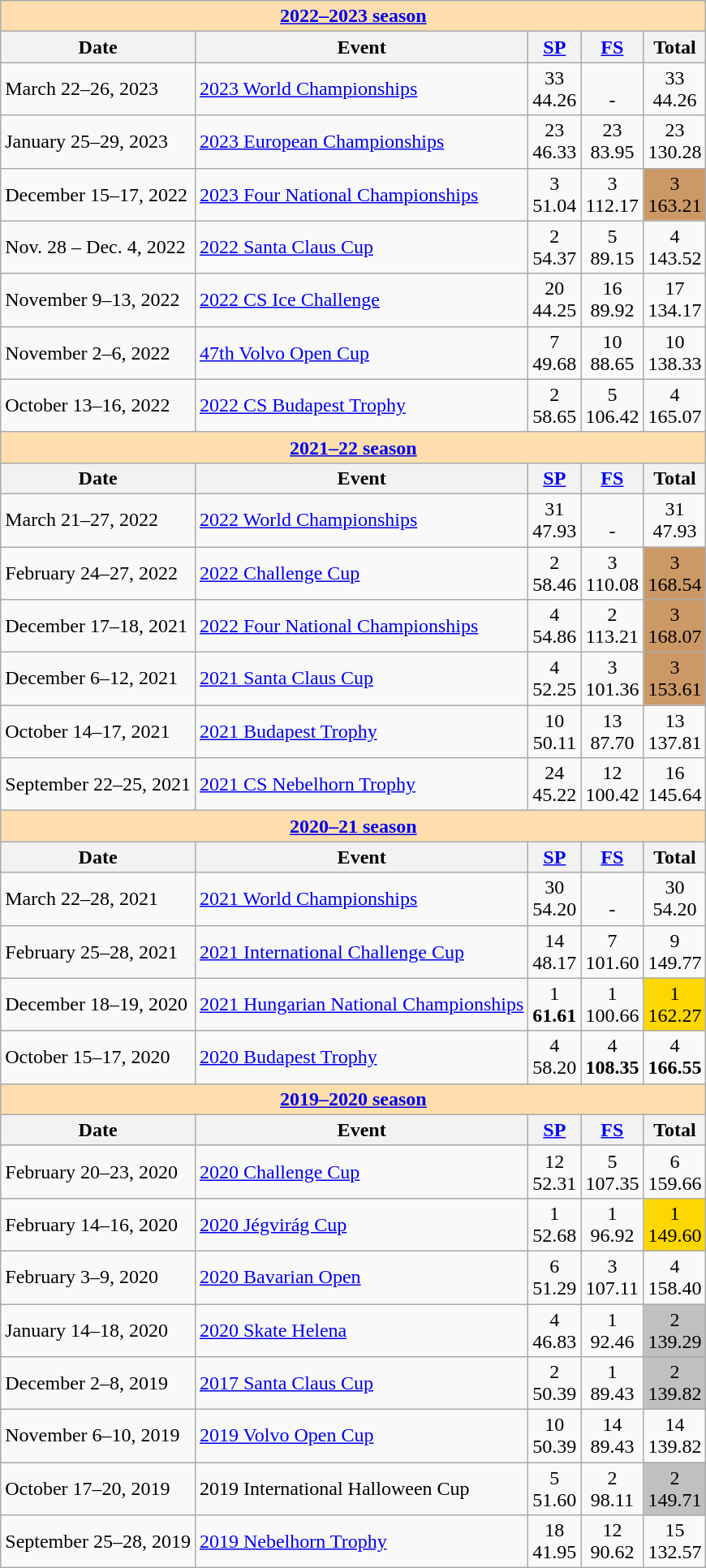<table class="wikitable">
<tr>
<td style="background-color: #ffdead; " colspan=5 align=center><a href='#'><strong>2022–2023 season</strong></a></td>
</tr>
<tr>
<th>Date</th>
<th>Event</th>
<th><a href='#'>SP</a></th>
<th><a href='#'>FS</a></th>
<th>Total</th>
</tr>
<tr>
<td>March 22–26, 2023</td>
<td><a href='#'>2023 World Championships</a></td>
<td align=center>33 <br> 44.26</td>
<td align=center><br> -</td>
<td align=center>33 <br> 44.26</td>
</tr>
<tr>
<td>January 25–29, 2023</td>
<td><a href='#'>2023 European Championships</a></td>
<td align=center>23 <br> 46.33</td>
<td align=center>23 <br> 83.95</td>
<td align=center>23 <br> 130.28</td>
</tr>
<tr>
<td>December 15–17, 2022</td>
<td><a href='#'>2023 Four National Championships</a></td>
<td align=center>3 <br> 51.04</td>
<td align=center>3 <br> 112.17</td>
<td align=center bgcolor=cc9966>3 <br> 163.21</td>
</tr>
<tr>
<td>Nov. 28 – Dec. 4, 2022</td>
<td><a href='#'>2022 Santa Claus Cup</a></td>
<td align=center>2 <br> 54.37</td>
<td align=center>5 <br> 89.15</td>
<td align=center>4 <br> 143.52</td>
</tr>
<tr>
<td>November 9–13, 2022</td>
<td><a href='#'>2022 CS Ice Challenge</a></td>
<td align=center>20 <br> 44.25</td>
<td align=center>16 <br> 89.92</td>
<td align=center>17 <br> 134.17</td>
</tr>
<tr>
<td>November 2–6, 2022</td>
<td><a href='#'>47th Volvo Open Cup</a></td>
<td align=center>7 <br> 49.68</td>
<td align=center>10 <br> 88.65</td>
<td align=center>10 <br> 138.33</td>
</tr>
<tr>
<td>October 13–16, 2022</td>
<td><a href='#'>2022 CS Budapest Trophy</a></td>
<td align=center>2 <br> 58.65</td>
<td align=center>5 <br> 106.42</td>
<td align=center>4 <br> 165.07</td>
</tr>
<tr>
<td style="background-color: #ffdead; " colspan=5 align=center><a href='#'><strong>2021–22 season</strong></a></td>
</tr>
<tr>
<th>Date</th>
<th>Event</th>
<th><a href='#'>SP</a></th>
<th><a href='#'>FS</a></th>
<th>Total</th>
</tr>
<tr>
<td>March 21–27, 2022</td>
<td><a href='#'>2022 World Championships</a></td>
<td align=center>31 <br> 47.93</td>
<td align=center><br> -</td>
<td align=center>31 <br> 47.93</td>
</tr>
<tr>
<td>February 24–27, 2022</td>
<td><a href='#'>2022 Challenge Cup</a></td>
<td align=center>2 <br> 58.46</td>
<td align=center>3 <br> 110.08</td>
<td align=center bgcolor=cc9966>3 <br> 168.54</td>
</tr>
<tr>
<td>December 17–18, 2021</td>
<td><a href='#'>2022 Four National Championships</a></td>
<td align=center>4 <br> 54.86</td>
<td align=center>2 <br> 113.21</td>
<td align=center bgcolor=cc9966>3 <br> 168.07</td>
</tr>
<tr>
<td>December 6–12, 2021</td>
<td><a href='#'>2021 Santa Claus Cup</a></td>
<td align=center>4 <br> 52.25</td>
<td align=center>3 <br> 101.36</td>
<td align=center bgcolor=cc9966>3 <br> 153.61</td>
</tr>
<tr>
<td>October 14–17, 2021</td>
<td><a href='#'>2021 Budapest Trophy</a></td>
<td align=center>10 <br> 50.11</td>
<td align=center>13 <br> 87.70</td>
<td align=center>13 <br> 137.81</td>
</tr>
<tr>
<td>September 22–25, 2021</td>
<td><a href='#'>2021 CS Nebelhorn Trophy</a></td>
<td align=center>24 <br> 45.22</td>
<td align=center>12 <br> 100.42</td>
<td align=center>16 <br> 145.64</td>
</tr>
<tr>
<td style="background-color: #ffdead; " colspan=5 align=center><a href='#'><strong>2020–21 season</strong></a></td>
</tr>
<tr>
<th>Date</th>
<th>Event</th>
<th><a href='#'>SP</a></th>
<th><a href='#'>FS</a></th>
<th>Total</th>
</tr>
<tr>
<td>March 22–28, 2021</td>
<td><a href='#'>2021 World Championships</a></td>
<td align=center>30 <br> 54.20</td>
<td align=center><br> -</td>
<td align=center>30 <br> 54.20</td>
</tr>
<tr>
<td>February 25–28, 2021</td>
<td><a href='#'>2021 International Challenge Cup</a></td>
<td align=center>14 <br> 48.17</td>
<td align=center>7 <br> 101.60</td>
<td align=center>9 <br> 149.77</td>
</tr>
<tr>
<td>December 18–19, 2020</td>
<td><a href='#'>2021 Hungarian National Championships</a></td>
<td align=center>1 <br> <strong>61.61</strong></td>
<td align=center>1 <br> 100.66</td>
<td align=center bgcolor=gold>1 <br> 162.27</td>
</tr>
<tr>
<td>October 15–17, 2020</td>
<td><a href='#'>2020 Budapest Trophy</a></td>
<td align=center>4 <br> 58.20</td>
<td align=center>4 <br> <strong>108.35</strong></td>
<td align=center>4 <br> <strong>166.55</strong></td>
</tr>
<tr>
<td style="background-color: #ffdead; " colspan=5 align=center><a href='#'><strong>2019–2020 season</strong></a></td>
</tr>
<tr>
<th>Date</th>
<th>Event</th>
<th><a href='#'>SP</a></th>
<th><a href='#'>FS</a></th>
<th>Total</th>
</tr>
<tr>
<td>February 20–23, 2020</td>
<td><a href='#'>2020 Challenge Cup</a></td>
<td align=center>12 <br> 52.31</td>
<td align=center>5 <br> 107.35</td>
<td align=center>6 <br> 159.66</td>
</tr>
<tr>
<td>February 14–16, 2020</td>
<td><a href='#'>2020 Jégvirág Cup</a></td>
<td align=center>1 <br> 52.68</td>
<td align=center>1 <br> 96.92</td>
<td align=center bgcolor=gold>1 <br> 149.60</td>
</tr>
<tr>
<td>February 3–9, 2020</td>
<td><a href='#'>2020 Bavarian Open</a></td>
<td align=center>6 <br> 51.29</td>
<td align=center>3 <br> 107.11</td>
<td align=center>4 <br> 158.40</td>
</tr>
<tr>
<td>January 14–18, 2020</td>
<td><a href='#'>2020 Skate Helena</a></td>
<td align=center>4 <br> 46.83</td>
<td align=center>1 <br> 92.46</td>
<td align=center bgcolor=silver>2 <br> 139.29</td>
</tr>
<tr>
<td>December 2–8, 2019</td>
<td><a href='#'>2017 Santa Claus Cup</a></td>
<td align=center>2 <br> 50.39</td>
<td align=center>1 <br> 89.43</td>
<td align=center bgcolor=silver>2 <br> 139.82</td>
</tr>
<tr>
<td>November 6–10, 2019</td>
<td><a href='#'>2019 Volvo Open Cup</a></td>
<td align=center>10 <br> 50.39</td>
<td align=center>14 <br> 89.43</td>
<td align=center>14 <br> 139.82</td>
</tr>
<tr>
<td>October 17–20, 2019</td>
<td>2019 International Halloween Cup</td>
<td align=center>5 <br> 51.60</td>
<td align=center>2 <br> 98.11</td>
<td align=center bgcolor=silver>2 <br> 149.71</td>
</tr>
<tr>
<td>September 25–28, 2019</td>
<td><a href='#'>2019 Nebelhorn Trophy</a></td>
<td align=center>18 <br> 41.95</td>
<td align=center>12 <br> 90.62</td>
<td align=center>15 <br> 132.57</td>
</tr>
</table>
